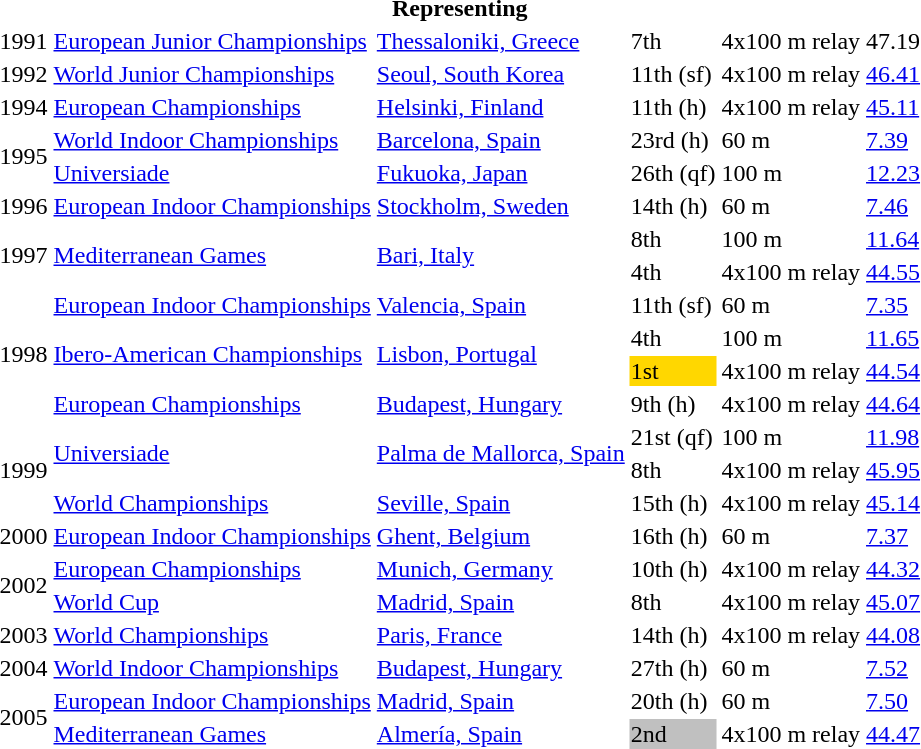<table>
<tr>
<th colspan="6">Representing </th>
</tr>
<tr>
<td>1991</td>
<td><a href='#'>European Junior Championships</a></td>
<td><a href='#'>Thessaloniki, Greece</a></td>
<td>7th</td>
<td>4x100 m relay</td>
<td>47.19</td>
</tr>
<tr>
<td>1992</td>
<td><a href='#'>World Junior Championships</a></td>
<td><a href='#'>Seoul, South Korea</a></td>
<td>11th (sf)</td>
<td>4x100 m relay</td>
<td><a href='#'>46.41</a></td>
</tr>
<tr>
<td>1994</td>
<td><a href='#'>European Championships</a></td>
<td><a href='#'>Helsinki, Finland</a></td>
<td>11th (h)</td>
<td>4x100 m relay</td>
<td><a href='#'>45.11</a></td>
</tr>
<tr>
<td rowspan=2>1995</td>
<td><a href='#'>World Indoor Championships</a></td>
<td><a href='#'>Barcelona, Spain</a></td>
<td>23rd (h)</td>
<td>60 m</td>
<td><a href='#'>7.39</a></td>
</tr>
<tr>
<td><a href='#'>Universiade</a></td>
<td><a href='#'>Fukuoka, Japan</a></td>
<td>26th (qf)</td>
<td>100 m</td>
<td><a href='#'>12.23</a></td>
</tr>
<tr>
<td>1996</td>
<td><a href='#'>European Indoor Championships</a></td>
<td><a href='#'>Stockholm, Sweden</a></td>
<td>14th (h)</td>
<td>60 m</td>
<td><a href='#'>7.46</a></td>
</tr>
<tr>
<td rowspan=2>1997</td>
<td rowspan=2><a href='#'>Mediterranean Games</a></td>
<td rowspan=2><a href='#'>Bari, Italy</a></td>
<td>8th</td>
<td>100 m</td>
<td><a href='#'>11.64</a></td>
</tr>
<tr>
<td>4th</td>
<td>4x100 m relay</td>
<td><a href='#'>44.55</a></td>
</tr>
<tr>
<td rowspan=4>1998</td>
<td><a href='#'>European Indoor Championships</a></td>
<td><a href='#'>Valencia, Spain</a></td>
<td>11th (sf)</td>
<td>60 m</td>
<td><a href='#'>7.35</a></td>
</tr>
<tr>
<td rowspan=2><a href='#'>Ibero-American Championships</a></td>
<td rowspan=2><a href='#'>Lisbon, Portugal</a></td>
<td>4th</td>
<td>100 m</td>
<td><a href='#'>11.65</a></td>
</tr>
<tr>
<td bgcolor=gold>1st</td>
<td>4x100 m relay</td>
<td><a href='#'>44.54</a></td>
</tr>
<tr>
<td><a href='#'>European Championships</a></td>
<td><a href='#'>Budapest, Hungary</a></td>
<td>9th (h)</td>
<td>4x100 m relay</td>
<td><a href='#'>44.64</a></td>
</tr>
<tr>
<td rowspan=3>1999</td>
<td rowspan=2><a href='#'>Universiade</a></td>
<td rowspan=2><a href='#'>Palma de Mallorca, Spain</a></td>
<td>21st (qf)</td>
<td>100 m</td>
<td><a href='#'>11.98</a></td>
</tr>
<tr>
<td>8th</td>
<td>4x100 m relay</td>
<td><a href='#'>45.95</a></td>
</tr>
<tr>
<td><a href='#'>World Championships</a></td>
<td><a href='#'>Seville, Spain</a></td>
<td>15th (h)</td>
<td>4x100 m relay</td>
<td><a href='#'>45.14</a></td>
</tr>
<tr>
<td>2000</td>
<td><a href='#'>European Indoor Championships</a></td>
<td><a href='#'>Ghent, Belgium</a></td>
<td>16th (h)</td>
<td>60 m</td>
<td><a href='#'>7.37</a></td>
</tr>
<tr>
<td rowspan=2>2002</td>
<td><a href='#'>European Championships</a></td>
<td><a href='#'>Munich, Germany</a></td>
<td>10th (h)</td>
<td>4x100 m relay</td>
<td><a href='#'>44.32</a></td>
</tr>
<tr>
<td><a href='#'>World Cup</a></td>
<td><a href='#'>Madrid, Spain</a></td>
<td>8th</td>
<td>4x100 m relay</td>
<td><a href='#'>45.07</a></td>
</tr>
<tr>
<td>2003</td>
<td><a href='#'>World Championships</a></td>
<td><a href='#'>Paris, France</a></td>
<td>14th (h)</td>
<td>4x100 m relay</td>
<td><a href='#'>44.08</a></td>
</tr>
<tr>
<td>2004</td>
<td><a href='#'>World Indoor Championships</a></td>
<td><a href='#'>Budapest, Hungary</a></td>
<td>27th (h)</td>
<td>60 m</td>
<td><a href='#'>7.52</a></td>
</tr>
<tr>
<td rowspan=2>2005</td>
<td><a href='#'>European Indoor Championships</a></td>
<td><a href='#'>Madrid, Spain</a></td>
<td>20th (h)</td>
<td>60 m</td>
<td><a href='#'>7.50</a></td>
</tr>
<tr>
<td><a href='#'>Mediterranean Games</a></td>
<td><a href='#'>Almería, Spain</a></td>
<td bgcolor=silver>2nd</td>
<td>4x100 m relay</td>
<td><a href='#'>44.47</a></td>
</tr>
</table>
